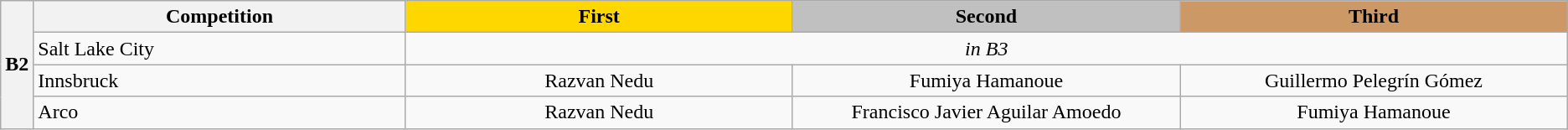<table class="wikitable" style="text-align:center;">
<tr>
<th rowspan="4" width="1%">B2</th>
<th width="24%">Competition</th>
<th width="25%" style="background: gold">First</th>
<th width="25%" style="background: silver">Second</th>
<th width="25%" style="background: #cc9966">Third</th>
</tr>
<tr>
<td style="text-align:left"> Salt Lake City</td>
<td colspan="3"><em>in B3</em></td>
</tr>
<tr>
<td style="text-align:left"> Innsbruck</td>
<td> Razvan Nedu</td>
<td> Fumiya Hamanoue</td>
<td> Guillermo Pelegrín Gómez</td>
</tr>
<tr>
<td style="text-align:left"> Arco</td>
<td> Razvan Nedu</td>
<td> Francisco Javier Aguilar Amoedo</td>
<td> Fumiya Hamanoue</td>
</tr>
</table>
